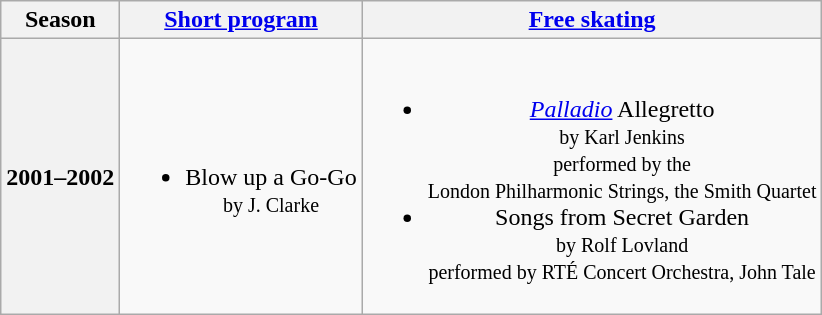<table class=wikitable style=text-align:center>
<tr>
<th>Season</th>
<th><a href='#'>Short program</a></th>
<th><a href='#'>Free skating</a></th>
</tr>
<tr>
<th>2001–2002 <br> </th>
<td><br><ul><li>Blow up a Go-Go <br><small> by J. Clarke </small></li></ul></td>
<td><br><ul><li><em><a href='#'>Palladio</a></em> Allegretto <br><small> by Karl Jenkins <br> performed by the <br> London Philharmonic Strings, the Smith Quartet </small></li><li>Songs from Secret Garden <br><small> by Rolf Lovland <br> performed by RTÉ Concert Orchestra, John Tale </small></li></ul></td>
</tr>
</table>
